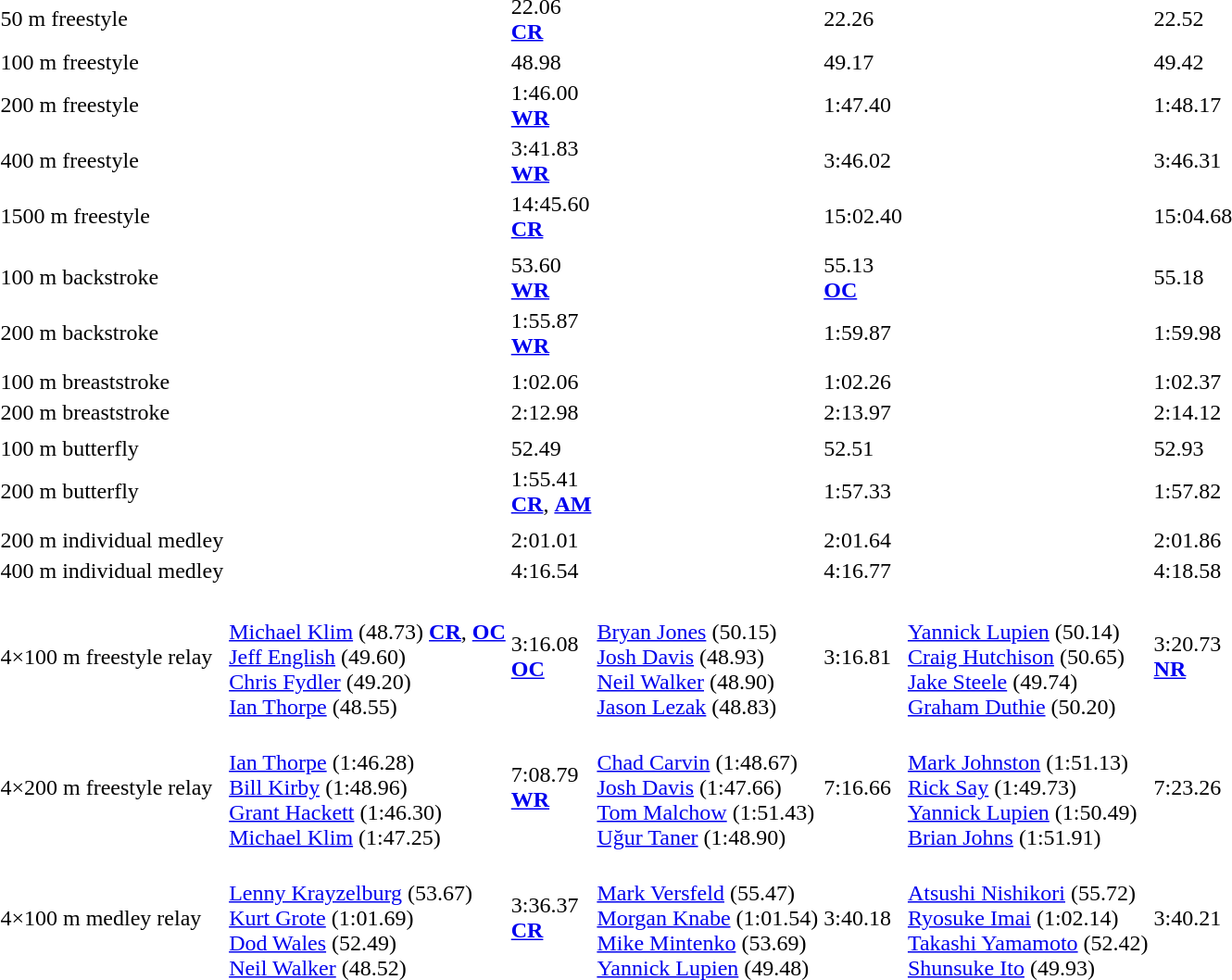<table>
<tr>
<td>50 m freestyle <br></td>
<td></td>
<td>22.06<br><strong><a href='#'>CR</a></strong></td>
<td></td>
<td>22.26</td>
<td></td>
<td>22.52</td>
</tr>
<tr>
<td>100 m freestyle <br></td>
<td></td>
<td>48.98</td>
<td></td>
<td>49.17</td>
<td></td>
<td>49.42</td>
</tr>
<tr>
<td>200 m freestyle <br></td>
<td></td>
<td>1:46.00<br><strong><a href='#'>WR</a></strong></td>
<td></td>
<td>1:47.40</td>
<td></td>
<td>1:48.17</td>
</tr>
<tr>
<td>400 m freestyle <br></td>
<td></td>
<td>3:41.83<br><strong><a href='#'>WR</a></strong></td>
<td></td>
<td>3:46.02</td>
<td></td>
<td>3:46.31</td>
</tr>
<tr>
<td>1500 m freestyle <br></td>
<td></td>
<td>14:45.60<br><strong><a href='#'>CR</a></strong></td>
<td></td>
<td>15:02.40</td>
<td></td>
<td>15:04.68</td>
</tr>
<tr>
<td></td>
<td></td>
<td></td>
<td></td>
<td></td>
<td></td>
<td></td>
</tr>
<tr>
<td>100 m backstroke <br></td>
<td></td>
<td>53.60<br><strong><a href='#'>WR</a></strong></td>
<td></td>
<td>55.13<br><strong><a href='#'>OC</a></strong></td>
<td></td>
<td>55.18</td>
</tr>
<tr>
<td>200 m backstroke <br></td>
<td></td>
<td>1:55.87<br><strong><a href='#'>WR</a></strong></td>
<td></td>
<td>1:59.87</td>
<td></td>
<td>1:59.98</td>
</tr>
<tr>
<td></td>
<td></td>
<td></td>
<td></td>
<td></td>
<td></td>
<td></td>
</tr>
<tr>
<td>100 m breaststroke <br></td>
<td></td>
<td>1:02.06</td>
<td></td>
<td>1:02.26</td>
<td></td>
<td>1:02.37</td>
</tr>
<tr>
<td>200 m breaststroke <br></td>
<td></td>
<td>2:12.98</td>
<td></td>
<td>2:13.97</td>
<td></td>
<td>2:14.12</td>
</tr>
<tr>
<td></td>
<td></td>
<td></td>
<td></td>
<td></td>
<td></td>
<td></td>
</tr>
<tr>
<td>100 m butterfly <br></td>
<td></td>
<td>52.49</td>
<td></td>
<td>52.51</td>
<td></td>
<td>52.93</td>
</tr>
<tr>
<td>200 m butterfly <br></td>
<td></td>
<td>1:55.41<br><strong><a href='#'>CR</a></strong>, <strong><a href='#'>AM</a></strong></td>
<td></td>
<td>1:57.33</td>
<td></td>
<td>1:57.82</td>
</tr>
<tr>
<td></td>
<td></td>
<td></td>
<td></td>
<td></td>
<td></td>
<td></td>
</tr>
<tr>
<td>200 m individual medley <br></td>
<td></td>
<td>2:01.01</td>
<td></td>
<td>2:01.64</td>
<td></td>
<td>2:01.86</td>
</tr>
<tr>
<td>400 m individual medley <br></td>
<td></td>
<td>4:16.54</td>
<td></td>
<td>4:16.77</td>
<td></td>
<td>4:18.58</td>
</tr>
<tr>
<td></td>
<td></td>
<td></td>
<td></td>
<td></td>
<td></td>
<td></td>
</tr>
<tr>
<td>4×100 m freestyle relay <br></td>
<td><br><a href='#'>Michael Klim</a> (48.73) <strong><a href='#'>CR</a></strong>, <strong><a href='#'>OC</a></strong><br><a href='#'>Jeff English</a> (49.60)<br><a href='#'>Chris Fydler</a> (49.20)<br><a href='#'>Ian Thorpe</a> (48.55)</td>
<td>3:16.08<br><strong><a href='#'>OC</a></strong></td>
<td><br><a href='#'>Bryan Jones</a> (50.15)<br><a href='#'>Josh Davis</a> (48.93)<br><a href='#'>Neil Walker</a> (48.90)<br><a href='#'>Jason Lezak</a> (48.83)</td>
<td>3:16.81</td>
<td><br><a href='#'>Yannick Lupien</a> (50.14)<br><a href='#'>Craig Hutchison</a> (50.65)<br><a href='#'>Jake Steele</a> (49.74)<br><a href='#'>Graham Duthie</a> (50.20)</td>
<td>3:20.73<br><strong><a href='#'>NR</a></strong></td>
</tr>
<tr>
<td>4×200 m freestyle relay <br></td>
<td><br><a href='#'>Ian Thorpe</a> (1:46.28)<br><a href='#'>Bill Kirby</a> (1:48.96)<br><a href='#'>Grant Hackett</a> (1:46.30)<br><a href='#'>Michael Klim</a> (1:47.25)</td>
<td>7:08.79 <br><strong><a href='#'>WR</a></strong></td>
<td><br><a href='#'>Chad Carvin</a> (1:48.67)<br><a href='#'>Josh Davis</a> (1:47.66)<br><a href='#'>Tom Malchow</a> (1:51.43)<br><a href='#'>Uğur Taner</a> (1:48.90)</td>
<td>7:16.66</td>
<td><br><a href='#'>Mark Johnston</a> (1:51.13)<br><a href='#'>Rick Say</a> (1:49.73)<br><a href='#'>Yannick Lupien</a> (1:50.49)<br><a href='#'>Brian Johns</a> (1:51.91)</td>
<td>7:23.26</td>
</tr>
<tr>
<td>4×100 m medley relay <br></td>
<td><br><a href='#'>Lenny Krayzelburg</a> (53.67)<br><a href='#'>Kurt Grote</a> (1:01.69)<br><a href='#'>Dod Wales</a> (52.49)<br><a href='#'>Neil Walker</a> (48.52)</td>
<td>3:36.37<br><strong><a href='#'>CR</a></strong></td>
<td><br><a href='#'>Mark Versfeld</a> (55.47)<br><a href='#'>Morgan Knabe</a> (1:01.54)<br><a href='#'>Mike Mintenko</a> (53.69)<br><a href='#'>Yannick Lupien</a> (49.48)</td>
<td>3:40.18</td>
<td><br><a href='#'>Atsushi Nishikori</a> (55.72)<br><a href='#'>Ryosuke Imai</a> (1:02.14)<br><a href='#'>Takashi Yamamoto</a> (52.42)<br><a href='#'>Shunsuke Ito</a> (49.93)</td>
<td>3:40.21</td>
</tr>
</table>
